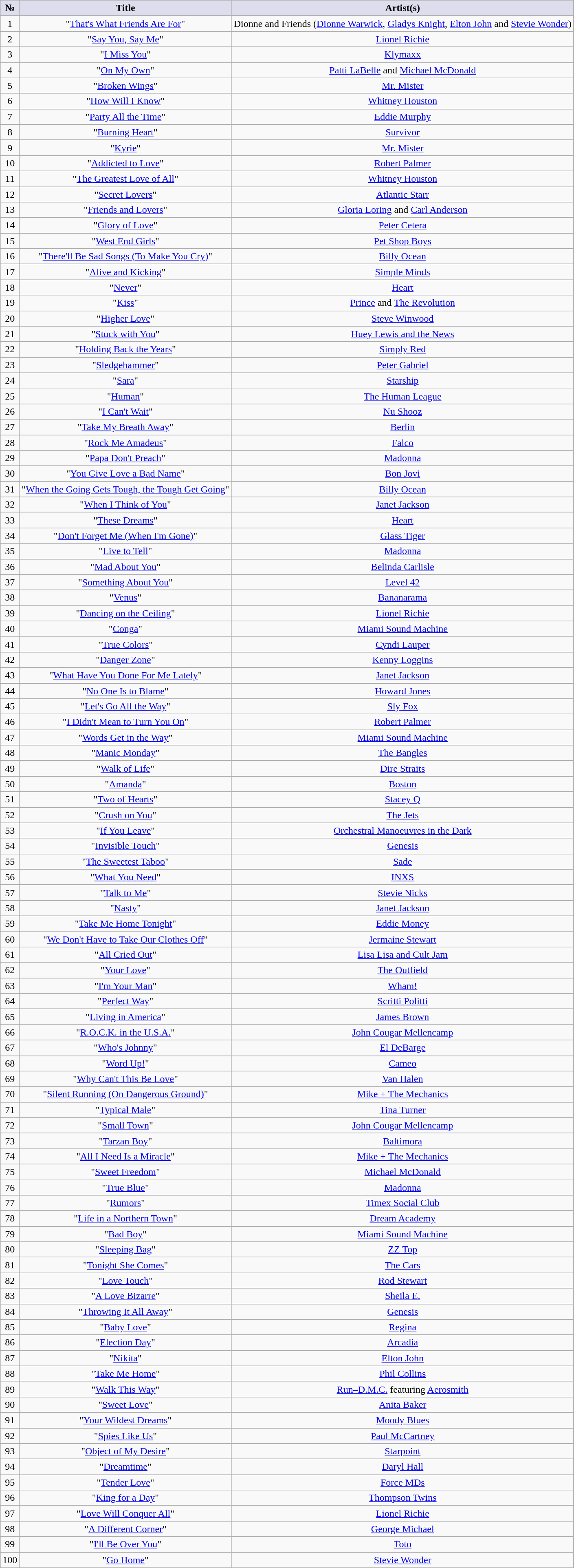<table class="wikitable sortable" style="text-align: center">
<tr>
<th scope="col" style="background:#dde;">№</th>
<th scope="col" style="background:#dde;">Title</th>
<th scope="col" style="background:#dde;">Artist(s)</th>
</tr>
<tr>
<td>1</td>
<td>"<a href='#'>That's What Friends Are For</a>"</td>
<td>Dionne and Friends (<a href='#'>Dionne Warwick</a>, <a href='#'>Gladys Knight</a>, <a href='#'>Elton John</a> and <a href='#'>Stevie Wonder</a>)</td>
</tr>
<tr>
<td>2</td>
<td>"<a href='#'>Say You, Say Me</a>"</td>
<td><a href='#'>Lionel Richie</a></td>
</tr>
<tr>
<td>3</td>
<td>"<a href='#'>I Miss You</a>"</td>
<td><a href='#'>Klymaxx</a></td>
</tr>
<tr>
<td>4</td>
<td>"<a href='#'>On My Own</a>"</td>
<td><a href='#'>Patti LaBelle</a> and <a href='#'>Michael McDonald</a></td>
</tr>
<tr>
<td>5</td>
<td>"<a href='#'>Broken Wings</a>"</td>
<td><a href='#'>Mr. Mister</a></td>
</tr>
<tr>
<td>6</td>
<td>"<a href='#'>How Will I Know</a>"</td>
<td><a href='#'>Whitney Houston</a></td>
</tr>
<tr>
<td>7</td>
<td>"<a href='#'>Party All the Time</a>"</td>
<td><a href='#'>Eddie Murphy</a></td>
</tr>
<tr>
<td>8</td>
<td>"<a href='#'>Burning Heart</a>"</td>
<td><a href='#'>Survivor</a></td>
</tr>
<tr>
<td>9</td>
<td>"<a href='#'>Kyrie</a>"</td>
<td><a href='#'>Mr. Mister</a></td>
</tr>
<tr>
<td>10</td>
<td>"<a href='#'>Addicted to Love</a>"</td>
<td><a href='#'>Robert Palmer</a></td>
</tr>
<tr>
<td>11</td>
<td>"<a href='#'>The Greatest Love of All</a>"</td>
<td><a href='#'>Whitney Houston</a></td>
</tr>
<tr>
<td>12</td>
<td>"<a href='#'>Secret Lovers</a>"</td>
<td><a href='#'>Atlantic Starr</a></td>
</tr>
<tr>
<td>13</td>
<td>"<a href='#'>Friends and Lovers</a>"</td>
<td><a href='#'>Gloria Loring</a> and <a href='#'>Carl Anderson</a></td>
</tr>
<tr>
<td>14</td>
<td>"<a href='#'>Glory of Love</a>"</td>
<td><a href='#'>Peter Cetera</a></td>
</tr>
<tr>
<td>15</td>
<td>"<a href='#'>West End Girls</a>"</td>
<td><a href='#'>Pet Shop Boys</a></td>
</tr>
<tr>
<td>16</td>
<td>"<a href='#'>There'll Be Sad Songs (To Make You Cry)</a>"</td>
<td><a href='#'>Billy Ocean</a></td>
</tr>
<tr>
<td>17</td>
<td>"<a href='#'>Alive and Kicking</a>"</td>
<td><a href='#'>Simple Minds</a></td>
</tr>
<tr>
<td>18</td>
<td>"<a href='#'>Never</a>"</td>
<td><a href='#'>Heart</a></td>
</tr>
<tr>
<td>19</td>
<td>"<a href='#'>Kiss</a>"</td>
<td><a href='#'>Prince</a> and <a href='#'>The Revolution</a></td>
</tr>
<tr>
<td>20</td>
<td>"<a href='#'>Higher Love</a>"</td>
<td><a href='#'>Steve Winwood</a></td>
</tr>
<tr>
<td>21</td>
<td>"<a href='#'>Stuck with You</a>"</td>
<td><a href='#'>Huey Lewis and the News</a></td>
</tr>
<tr>
<td>22</td>
<td>"<a href='#'>Holding Back the Years</a>"</td>
<td><a href='#'>Simply Red</a></td>
</tr>
<tr>
<td>23</td>
<td>"<a href='#'>Sledgehammer</a>"</td>
<td><a href='#'>Peter Gabriel</a></td>
</tr>
<tr>
<td>24</td>
<td>"<a href='#'>Sara</a>"</td>
<td><a href='#'>Starship</a></td>
</tr>
<tr>
<td>25</td>
<td>"<a href='#'>Human</a>"</td>
<td><a href='#'>The Human League</a></td>
</tr>
<tr>
<td>26</td>
<td>"<a href='#'>I Can't Wait</a>"</td>
<td><a href='#'>Nu Shooz</a></td>
</tr>
<tr>
<td>27</td>
<td>"<a href='#'>Take My Breath Away</a>"</td>
<td><a href='#'>Berlin</a></td>
</tr>
<tr>
<td>28</td>
<td>"<a href='#'>Rock Me Amadeus</a>"</td>
<td><a href='#'>Falco</a></td>
</tr>
<tr>
<td>29</td>
<td>"<a href='#'>Papa Don't Preach</a>"</td>
<td><a href='#'>Madonna</a></td>
</tr>
<tr>
<td>30</td>
<td>"<a href='#'>You Give Love a Bad Name</a>"</td>
<td><a href='#'>Bon Jovi</a></td>
</tr>
<tr>
<td>31</td>
<td>"<a href='#'>When the Going Gets Tough, the Tough Get Going</a>"</td>
<td><a href='#'>Billy Ocean</a></td>
</tr>
<tr>
<td>32</td>
<td>"<a href='#'>When I Think of You</a>"</td>
<td><a href='#'>Janet Jackson</a></td>
</tr>
<tr>
<td>33</td>
<td>"<a href='#'>These Dreams</a>"</td>
<td><a href='#'>Heart</a></td>
</tr>
<tr>
<td>34</td>
<td>"<a href='#'>Don't Forget Me (When I'm Gone)</a>"</td>
<td><a href='#'>Glass Tiger</a></td>
</tr>
<tr>
<td>35</td>
<td>"<a href='#'>Live to Tell</a>"</td>
<td><a href='#'>Madonna</a></td>
</tr>
<tr>
<td>36</td>
<td>"<a href='#'>Mad About You</a>"</td>
<td><a href='#'>Belinda Carlisle</a></td>
</tr>
<tr>
<td>37</td>
<td>"<a href='#'>Something About You</a>"</td>
<td><a href='#'>Level 42</a></td>
</tr>
<tr>
<td>38</td>
<td>"<a href='#'>Venus</a>"</td>
<td><a href='#'>Bananarama</a></td>
</tr>
<tr>
<td>39</td>
<td>"<a href='#'>Dancing on the Ceiling</a>"</td>
<td><a href='#'>Lionel Richie</a></td>
</tr>
<tr>
<td>40</td>
<td>"<a href='#'>Conga</a>"</td>
<td><a href='#'>Miami Sound Machine</a></td>
</tr>
<tr>
<td>41</td>
<td>"<a href='#'>True Colors</a>"</td>
<td><a href='#'>Cyndi Lauper</a></td>
</tr>
<tr>
<td>42</td>
<td>"<a href='#'>Danger Zone</a>"</td>
<td><a href='#'>Kenny Loggins</a></td>
</tr>
<tr>
<td>43</td>
<td>"<a href='#'>What Have You Done For Me Lately</a>"</td>
<td><a href='#'>Janet Jackson</a></td>
</tr>
<tr>
<td>44</td>
<td>"<a href='#'>No One Is to Blame</a>"</td>
<td><a href='#'>Howard Jones</a></td>
</tr>
<tr>
<td>45</td>
<td>"<a href='#'>Let's Go All the Way</a>"</td>
<td><a href='#'>Sly Fox</a></td>
</tr>
<tr>
<td>46</td>
<td>"<a href='#'>I Didn't Mean to Turn You On</a>"</td>
<td><a href='#'>Robert Palmer</a></td>
</tr>
<tr>
<td>47</td>
<td>"<a href='#'>Words Get in the Way</a>"</td>
<td><a href='#'>Miami Sound Machine</a></td>
</tr>
<tr>
<td>48</td>
<td>"<a href='#'>Manic Monday</a>"</td>
<td><a href='#'>The Bangles</a></td>
</tr>
<tr>
<td>49</td>
<td>"<a href='#'>Walk of Life</a>"</td>
<td><a href='#'>Dire Straits</a></td>
</tr>
<tr>
<td>50</td>
<td>"<a href='#'>Amanda</a>"</td>
<td><a href='#'>Boston</a></td>
</tr>
<tr>
<td>51</td>
<td>"<a href='#'>Two of Hearts</a>"</td>
<td><a href='#'>Stacey Q</a></td>
</tr>
<tr>
<td>52</td>
<td>"<a href='#'>Crush on You</a>"</td>
<td><a href='#'>The Jets</a></td>
</tr>
<tr>
<td>53</td>
<td>"<a href='#'>If You Leave</a>"</td>
<td><a href='#'>Orchestral Manoeuvres in the Dark</a></td>
</tr>
<tr>
<td>54</td>
<td>"<a href='#'>Invisible Touch</a>"</td>
<td><a href='#'>Genesis</a></td>
</tr>
<tr>
<td>55</td>
<td>"<a href='#'>The Sweetest Taboo</a>"</td>
<td><a href='#'>Sade</a></td>
</tr>
<tr>
<td>56</td>
<td>"<a href='#'>What You Need</a>"</td>
<td><a href='#'>INXS</a></td>
</tr>
<tr>
<td>57</td>
<td>"<a href='#'>Talk to Me</a>"</td>
<td><a href='#'>Stevie Nicks</a></td>
</tr>
<tr>
<td>58</td>
<td>"<a href='#'>Nasty</a>"</td>
<td><a href='#'>Janet Jackson</a></td>
</tr>
<tr>
<td>59</td>
<td>"<a href='#'>Take Me Home Tonight</a>"</td>
<td><a href='#'>Eddie Money</a></td>
</tr>
<tr>
<td>60</td>
<td>"<a href='#'>We Don't Have to Take Our Clothes Off</a>"</td>
<td><a href='#'>Jermaine Stewart</a></td>
</tr>
<tr>
<td>61</td>
<td>"<a href='#'>All Cried Out</a>"</td>
<td><a href='#'>Lisa Lisa and Cult Jam</a></td>
</tr>
<tr>
<td>62</td>
<td>"<a href='#'>Your Love</a>"</td>
<td><a href='#'>The Outfield</a></td>
</tr>
<tr>
<td>63</td>
<td>"<a href='#'>I'm Your Man</a>"</td>
<td><a href='#'>Wham!</a></td>
</tr>
<tr>
<td>64</td>
<td>"<a href='#'>Perfect Way</a>"</td>
<td><a href='#'>Scritti Politti</a></td>
</tr>
<tr>
<td>65</td>
<td>"<a href='#'>Living in America</a>"</td>
<td><a href='#'>James Brown</a></td>
</tr>
<tr>
<td>66</td>
<td>"<a href='#'>R.O.C.K. in the U.S.A.</a>"</td>
<td><a href='#'>John Cougar Mellencamp</a></td>
</tr>
<tr>
<td>67</td>
<td>"<a href='#'>Who's Johnny</a>"</td>
<td><a href='#'>El DeBarge</a></td>
</tr>
<tr>
<td>68</td>
<td>"<a href='#'>Word Up!</a>"</td>
<td><a href='#'>Cameo</a></td>
</tr>
<tr>
<td>69</td>
<td>"<a href='#'>Why Can't This Be Love</a>"</td>
<td><a href='#'>Van Halen</a></td>
</tr>
<tr>
<td>70</td>
<td>"<a href='#'>Silent Running (On Dangerous Ground)</a>"</td>
<td><a href='#'>Mike + The Mechanics</a></td>
</tr>
<tr>
<td>71</td>
<td>"<a href='#'>Typical Male</a>"</td>
<td><a href='#'>Tina Turner</a></td>
</tr>
<tr>
<td>72</td>
<td>"<a href='#'>Small Town</a>"</td>
<td><a href='#'>John Cougar Mellencamp</a></td>
</tr>
<tr>
<td>73</td>
<td>"<a href='#'>Tarzan Boy</a>"</td>
<td><a href='#'>Baltimora</a></td>
</tr>
<tr>
<td>74</td>
<td>"<a href='#'>All I Need Is a Miracle</a>"</td>
<td><a href='#'>Mike + The Mechanics</a></td>
</tr>
<tr>
<td>75</td>
<td>"<a href='#'>Sweet Freedom</a>"</td>
<td><a href='#'>Michael McDonald</a></td>
</tr>
<tr>
<td>76</td>
<td>"<a href='#'>True Blue</a>"</td>
<td><a href='#'>Madonna</a></td>
</tr>
<tr>
<td>77</td>
<td>"<a href='#'>Rumors</a>"</td>
<td><a href='#'>Timex Social Club</a></td>
</tr>
<tr>
<td>78</td>
<td>"<a href='#'>Life in a Northern Town</a>"</td>
<td><a href='#'>Dream Academy</a></td>
</tr>
<tr>
<td>79</td>
<td>"<a href='#'>Bad Boy</a>"</td>
<td><a href='#'>Miami Sound Machine</a></td>
</tr>
<tr>
<td>80</td>
<td>"<a href='#'>Sleeping Bag</a>"</td>
<td><a href='#'>ZZ Top</a></td>
</tr>
<tr>
<td>81</td>
<td>"<a href='#'>Tonight She Comes</a>"</td>
<td><a href='#'>The Cars</a></td>
</tr>
<tr>
<td>82</td>
<td>"<a href='#'>Love Touch</a>"</td>
<td><a href='#'>Rod Stewart</a></td>
</tr>
<tr>
<td>83</td>
<td>"<a href='#'>A Love Bizarre</a>"</td>
<td><a href='#'>Sheila E.</a></td>
</tr>
<tr>
<td>84</td>
<td>"<a href='#'>Throwing It All Away</a>"</td>
<td><a href='#'>Genesis</a></td>
</tr>
<tr>
<td>85</td>
<td>"<a href='#'>Baby Love</a>"</td>
<td><a href='#'>Regina</a></td>
</tr>
<tr>
<td>86</td>
<td>"<a href='#'>Election Day</a>"</td>
<td><a href='#'>Arcadia</a></td>
</tr>
<tr>
<td>87</td>
<td>"<a href='#'>Nikita</a>"</td>
<td><a href='#'>Elton John</a></td>
</tr>
<tr>
<td>88</td>
<td>"<a href='#'>Take Me Home</a>"</td>
<td><a href='#'>Phil Collins</a></td>
</tr>
<tr>
<td>89</td>
<td>"<a href='#'>Walk This Way</a>"</td>
<td><a href='#'>Run–D.M.C.</a> featuring <a href='#'>Aerosmith</a></td>
</tr>
<tr>
<td>90</td>
<td>"<a href='#'>Sweet Love</a>"</td>
<td><a href='#'>Anita Baker</a></td>
</tr>
<tr>
<td>91</td>
<td>"<a href='#'>Your Wildest Dreams</a>"</td>
<td><a href='#'>Moody Blues</a></td>
</tr>
<tr>
<td>92</td>
<td>"<a href='#'>Spies Like Us</a>"</td>
<td><a href='#'>Paul McCartney</a></td>
</tr>
<tr>
<td>93</td>
<td>"<a href='#'>Object of My Desire</a>"</td>
<td><a href='#'>Starpoint</a></td>
</tr>
<tr>
<td>94</td>
<td>"<a href='#'>Dreamtime</a>"</td>
<td><a href='#'>Daryl Hall</a></td>
</tr>
<tr>
<td>95</td>
<td>"<a href='#'>Tender Love</a>"</td>
<td><a href='#'>Force MDs</a></td>
</tr>
<tr>
<td>96</td>
<td>"<a href='#'>King for a Day</a>"</td>
<td><a href='#'>Thompson Twins</a></td>
</tr>
<tr>
<td>97</td>
<td>"<a href='#'>Love Will Conquer All</a>"</td>
<td><a href='#'>Lionel Richie</a></td>
</tr>
<tr>
<td>98</td>
<td>"<a href='#'>A Different Corner</a>"</td>
<td><a href='#'>George Michael</a></td>
</tr>
<tr>
<td>99</td>
<td>"<a href='#'>I'll Be Over You</a>"</td>
<td><a href='#'>Toto</a></td>
</tr>
<tr>
<td>100</td>
<td>"<a href='#'>Go Home</a>"</td>
<td><a href='#'>Stevie Wonder</a></td>
</tr>
</table>
